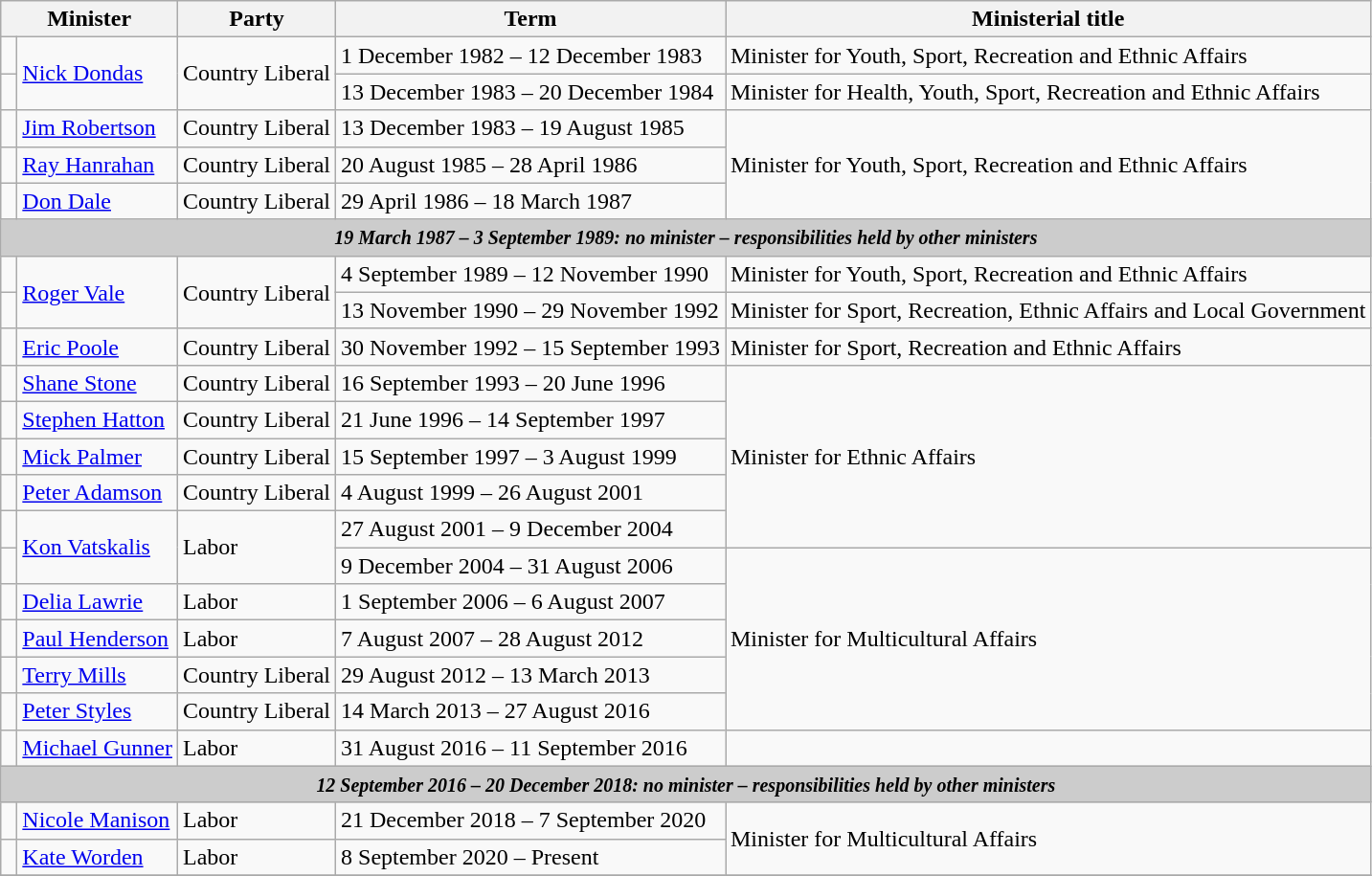<table class="sortable wikitable">
<tr>
<th colspan=2>Minister</th>
<th>Party</th>
<th>Term </th>
<th>Ministerial title</th>
</tr>
<tr>
<td> </td>
<td rowspan="2"><a href='#'>Nick Dondas</a></td>
<td rowspan="2">Country Liberal</td>
<td>1 December 1982 – 12 December 1983</td>
<td>Minister for Youth, Sport, Recreation and Ethnic Affairs</td>
</tr>
<tr>
<td> </td>
<td>13 December 1983 – 20 December 1984</td>
<td>Minister for Health, Youth, Sport, Recreation and Ethnic Affairs</td>
</tr>
<tr>
<td> </td>
<td><a href='#'>Jim Robertson</a></td>
<td>Country Liberal</td>
<td>13 December 1983 – 19 August 1985</td>
<td rowspan="3">Minister for Youth, Sport, Recreation and Ethnic Affairs</td>
</tr>
<tr>
<td> </td>
<td><a href='#'>Ray Hanrahan</a></td>
<td>Country Liberal</td>
<td>20 August 1985 – 28 April 1986</td>
</tr>
<tr>
<td> </td>
<td><a href='#'>Don Dale</a></td>
<td>Country Liberal</td>
<td>29 April 1986 – 18 March 1987</td>
</tr>
<tr>
<th colspan=5 style="background: #cccccc;"><small><strong><em>19 March 1987 – 3 September 1989: no minister – responsibilities held by other ministers</em></strong></small></th>
</tr>
<tr>
<td> </td>
<td rowspan="2"><a href='#'>Roger Vale</a></td>
<td rowspan="2">Country Liberal</td>
<td>4 September 1989 – 12 November 1990</td>
<td>Minister for Youth, Sport, Recreation and Ethnic Affairs</td>
</tr>
<tr>
<td> </td>
<td>13 November 1990 – 29 November 1992</td>
<td>Minister for Sport, Recreation, Ethnic Affairs and Local Government</td>
</tr>
<tr>
<td> </td>
<td><a href='#'>Eric Poole</a></td>
<td>Country Liberal</td>
<td>30 November 1992 – 15 September 1993</td>
<td>Minister for Sport, Recreation and Ethnic Affairs</td>
</tr>
<tr>
<td> </td>
<td><a href='#'>Shane Stone</a></td>
<td>Country Liberal</td>
<td>16 September 1993 – 20 June 1996</td>
<td rowspan="5">Minister for Ethnic Affairs</td>
</tr>
<tr>
<td> </td>
<td><a href='#'>Stephen Hatton</a></td>
<td>Country Liberal</td>
<td>21 June 1996 – 14 September 1997</td>
</tr>
<tr>
<td> </td>
<td><a href='#'>Mick Palmer</a></td>
<td>Country Liberal</td>
<td>15 September 1997 – 3 August 1999</td>
</tr>
<tr>
<td> </td>
<td><a href='#'>Peter Adamson</a></td>
<td>Country Liberal</td>
<td>4 August 1999 – 26 August 2001</td>
</tr>
<tr>
<td> </td>
<td rowspan="2"><a href='#'>Kon Vatskalis</a></td>
<td rowspan="2">Labor</td>
<td>27 August 2001 – 9 December 2004</td>
</tr>
<tr>
<td> </td>
<td>9 December 2004 – 31 August 2006</td>
<td rowspan="5">Minister for Multicultural Affairs</td>
</tr>
<tr>
<td> </td>
<td><a href='#'>Delia Lawrie</a></td>
<td>Labor</td>
<td>1 September 2006 – 6 August 2007</td>
</tr>
<tr>
<td> </td>
<td><a href='#'>Paul Henderson</a></td>
<td>Labor</td>
<td>7 August 2007 – 28 August 2012</td>
</tr>
<tr>
<td> </td>
<td><a href='#'>Terry Mills</a></td>
<td>Country Liberal</td>
<td>29 August 2012 – 13 March 2013</td>
</tr>
<tr>
<td> </td>
<td><a href='#'>Peter Styles</a></td>
<td>Country Liberal</td>
<td>14 March 2013 – 27 August 2016</td>
</tr>
<tr>
<td> </td>
<td><a href='#'>Michael Gunner</a></td>
<td>Labor</td>
<td>31 August 2016 – 11 September 2016</td>
</tr>
<tr>
<th colspan=5 style="background: #cccccc;"><small><strong><em>12 September 2016 – 20 December 2018: no minister – responsibilities held by other ministers</em></strong></small></th>
</tr>
<tr>
<td> </td>
<td><a href='#'>Nicole Manison</a></td>
<td>Labor</td>
<td>21 December 2018 – 7 September 2020</td>
<td rowspan="2">Minister for Multicultural Affairs</td>
</tr>
<tr>
<td> </td>
<td><a href='#'>Kate Worden</a></td>
<td>Labor</td>
<td>8 September 2020 – Present</td>
</tr>
<tr>
</tr>
</table>
